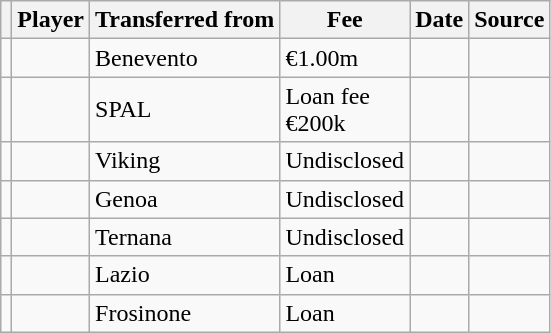<table class="wikitable plainrowheaders sortable">
<tr>
<th></th>
<th scope="col">Player</th>
<th>Transferred from</th>
<th style="width: 65px;">Fee</th>
<th scope="col">Date</th>
<th scope="col">Source</th>
</tr>
<tr>
<td align="center"></td>
<td></td>
<td> Benevento</td>
<td>€1.00m</td>
<td></td>
<td></td>
</tr>
<tr>
<td align="center"></td>
<td></td>
<td> SPAL</td>
<td>Loan fee €200k</td>
<td></td>
<td></td>
</tr>
<tr>
<td align="center"></td>
<td></td>
<td> Viking</td>
<td>Undisclosed</td>
<td></td>
<td></td>
</tr>
<tr>
<td align="center"></td>
<td></td>
<td> Genoa</td>
<td>Undisclosed</td>
<td></td>
<td></td>
</tr>
<tr>
<td align="center"></td>
<td></td>
<td> Ternana</td>
<td>Undisclosed</td>
<td></td>
<td></td>
</tr>
<tr>
<td align="center"></td>
<td></td>
<td> Lazio</td>
<td>Loan</td>
<td></td>
<td></td>
</tr>
<tr>
<td align="center"></td>
<td></td>
<td> Frosinone</td>
<td>Loan</td>
<td></td>
<td></td>
</tr>
</table>
